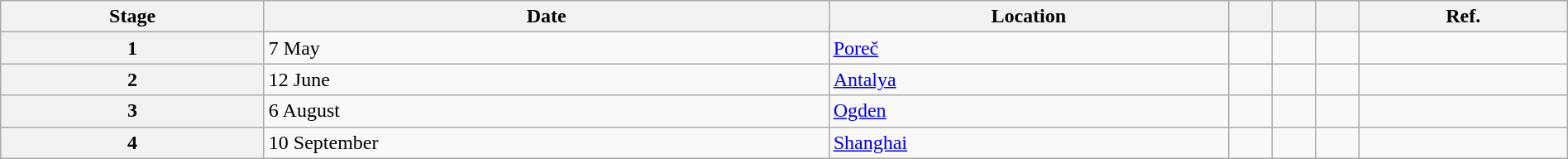<table class="wikitable" style="width:100%">
<tr>
<th>Stage</th>
<th>Date</th>
<th>Location</th>
<th></th>
<th></th>
<th></th>
<th>Ref.</th>
</tr>
<tr>
<th>1</th>
<td>7 May</td>
<td> <a href='#'>Poreč</a></td>
<td></td>
<td></td>
<td></td>
<td></td>
</tr>
<tr>
<th>2</th>
<td>12 June</td>
<td> <a href='#'>Antalya</a></td>
<td></td>
<td></td>
<td></td>
<td></td>
</tr>
<tr>
<th>3</th>
<td>6 August</td>
<td> <a href='#'>Ogden</a></td>
<td></td>
<td></td>
<td></td>
<td></td>
</tr>
<tr>
<th>4</th>
<td>10 September</td>
<td> <a href='#'>Shanghai</a></td>
<td></td>
<td></td>
<td></td>
<td></td>
</tr>
</table>
